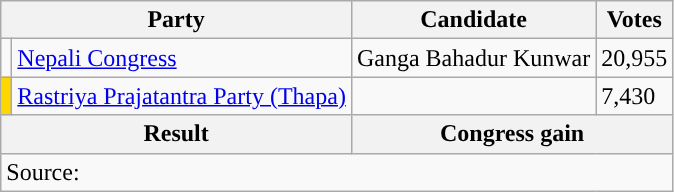<table class="wikitable">
<tr>
<th colspan="2">Party</th>
<th>Candidate</th>
<th>Votes</th>
</tr>
<tr>
<td style="background-color:"></td>
<td><a href='#'>Nepali Congress</a></td>
<td>Ganga Bahadur Kunwar</td>
<td>20,955</td>
</tr>
<tr>
<td style="background-color:gold"></td>
<td><a href='#'>Rastriya Prajatantra Party (Thapa)</a></td>
<td></td>
<td>7,430</td>
</tr>
<tr>
<th colspan="2">Result</th>
<th colspan="2">Congress gain</th>
</tr>
<tr>
<td colspan="4">Source: </td>
</tr>
</table>
